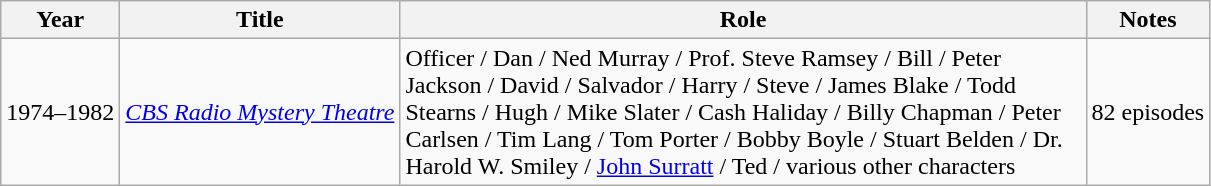<table class="wikitable">
<tr>
<th>Year</th>
<th>Title</th>
<th scope="col" width="450px">Role</th>
<th>Notes</th>
</tr>
<tr>
<td>1974–1982</td>
<td><em><a href='#'>CBS Radio Mystery Theatre</a></em></td>
<td>Officer / Dan / Ned Murray / Prof. Steve Ramsey / Bill / Peter Jackson / David / Salvador / Harry / Steve / James Blake / Todd Stearns / Hugh / Mike Slater / Cash Haliday / Billy Chapman / Peter Carlsen / Tim Lang / Tom Porter / Bobby Boyle / Stuart Belden / Dr. Harold W. Smiley / <a href='#'>John Surratt</a> / Ted / various other characters</td>
<td>82 episodes</td>
</tr>
</table>
